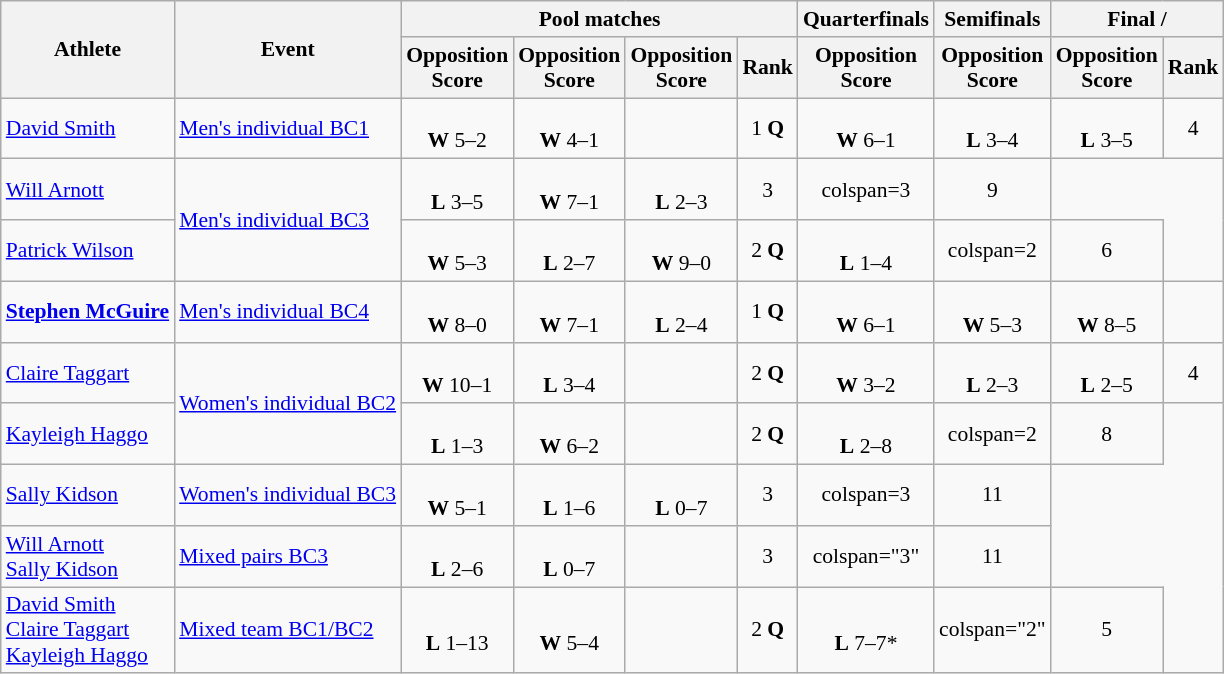<table class="wikitable sortable" style="font-size:90%">
<tr>
<th rowspan="2">Athlete</th>
<th rowspan="2">Event</th>
<th colspan="4">Pool matches</th>
<th>Quarterfinals</th>
<th>Semifinals</th>
<th colspan=2>Final / </th>
</tr>
<tr>
<th>Opposition<br>Score</th>
<th>Opposition<br>Score</th>
<th>Opposition<br>Score</th>
<th>Rank</th>
<th>Opposition<br>Score</th>
<th>Opposition<br>Score</th>
<th>Opposition<br>Score</th>
<th>Rank</th>
</tr>
<tr align=center>
<td style="text-align:left"><a href='#'>David Smith</a></td>
<td style="text-align:left"><a href='#'>Men's individual BC1</a></td>
<td><br> <strong>W</strong> 5–2</td>
<td><br><strong>W</strong> 4–1</td>
<td></td>
<td>1 <strong>Q</strong></td>
<td><br><strong>W</strong> 6–1</td>
<td><br><strong>L</strong> 3–4</td>
<td><br><strong>L</strong> 3–5</td>
<td>4</td>
</tr>
<tr style="text-align:center">
<td style="text-align:left"><a href='#'>Will Arnott</a></td>
<td style="text-align:left" rowspan=2><a href='#'>Men's individual BC3</a></td>
<td><br><strong>L</strong> 3–5</td>
<td><br><strong>W</strong> 7–1</td>
<td><br><strong>L</strong> 2–3</td>
<td>3</td>
<td>colspan=3 </td>
<td>9</td>
</tr>
<tr style="text-align:center">
<td style="text-align:left"><a href='#'>Patrick Wilson</a></td>
<td><br>  <strong>W</strong> 5–3</td>
<td><br><strong>L</strong> 2–7</td>
<td><br><strong>W</strong> 9–0</td>
<td>2 <strong>Q</strong></td>
<td><br><strong>L</strong> 1–4</td>
<td>colspan=2 </td>
<td>6</td>
</tr>
<tr style="text-align:center">
<td style="text-align:left"><strong><a href='#'>Stephen McGuire</a></strong></td>
<td style="text-align:left"><a href='#'>Men's individual BC4</a></td>
<td><br><strong>W</strong> 8–0</td>
<td><br><strong>W</strong> 7–1</td>
<td><br><strong>L</strong> 2–4</td>
<td>1 <strong>Q</strong></td>
<td><br><strong>W</strong> 6–1</td>
<td><br><strong>W</strong> 5–3</td>
<td><br><strong>W</strong> 8–5</td>
<td></td>
</tr>
<tr align=center>
<td style="text-align:left"><a href='#'>Claire Taggart</a></td>
<td style="text-align:left" rowspan="2"><a href='#'>Women's individual BC2</a></td>
<td><br><strong>W</strong> 10–1</td>
<td> <br><strong>L</strong> 3–4</td>
<td></td>
<td>2 <strong>Q</strong></td>
<td><br><strong>W</strong> 3–2</td>
<td><br><strong>L</strong> 2–3</td>
<td><br><strong>L</strong> 2–5</td>
<td>4</td>
</tr>
<tr style="text-align:center">
<td style="text-align:left"><a href='#'>Kayleigh Haggo</a></td>
<td><br> <strong>L</strong> 1–3</td>
<td><br><strong>W</strong> 6–2</td>
<td></td>
<td>2 <strong>Q</strong></td>
<td><br><strong>L</strong> 2–8</td>
<td>colspan=2 </td>
<td>8</td>
</tr>
<tr style="text-align:center">
<td style="text-align:left"><a href='#'>Sally Kidson</a></td>
<td style="text-align:left"><a href='#'>Women's individual BC3</a></td>
<td><br><strong>W</strong> 5–1</td>
<td><br><strong>L</strong> 1–6</td>
<td><br><strong>L</strong> 0–7</td>
<td>3</td>
<td>colspan=3 </td>
<td>11</td>
</tr>
<tr style="text-align:center">
<td style="text-align:left"><a href='#'>Will Arnott</a><br><a href='#'>Sally Kidson</a></td>
<td style="text-align:left"><a href='#'>Mixed pairs BC3</a></td>
<td><br><strong>L</strong> 2–6</td>
<td><br><strong>L</strong> 0–7</td>
<td></td>
<td>3</td>
<td>colspan="3" </td>
<td>11</td>
</tr>
<tr style="text-align:center">
<td style="text-align:left"><a href='#'>David Smith</a><br><a href='#'>Claire Taggart</a><br><a href='#'>Kayleigh Haggo</a></td>
<td style="text-align:left"><a href='#'>Mixed team BC1/BC2</a></td>
<td><br><strong>L</strong> 1–13</td>
<td><br><strong>W</strong> 5–4</td>
<td></td>
<td>2 <strong>Q</strong></td>
<td><br><strong>L</strong> 7–7*</td>
<td>colspan="2" </td>
<td>5</td>
</tr>
</table>
